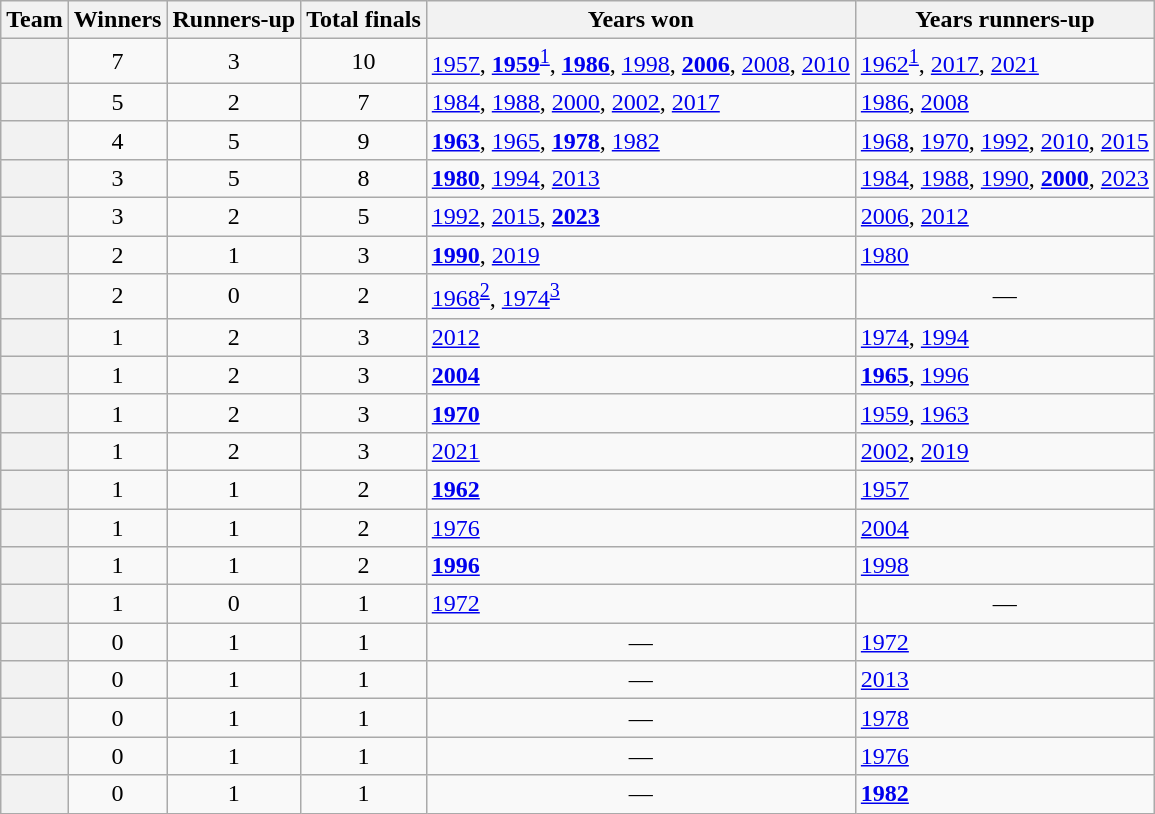<table class="wikitable sortable plainrowheaders" style="text-align:center;">
<tr>
<th scope=col>Team</th>
<th scope=col>Winners</th>
<th scope=col>Runners-up</th>
<th scope=col>Total finals</th>
<th scope=col class=unsortable>Years won</th>
<th scope=col class=unsortable>Years runners-up</th>
</tr>
<tr>
<th scope="row" style="text-align:left"></th>
<td>7</td>
<td>3</td>
<td>10</td>
<td style="text-align:left"><a href='#'>1957</a>, <strong><a href='#'>1959</a></strong><sup><a href='#'>1</a></sup>, <strong><a href='#'>1986</a></strong>, <a href='#'>1998</a>, <strong><a href='#'>2006</a></strong>, <a href='#'>2008</a>, <a href='#'>2010</a></td>
<td style="text-align:left"><a href='#'>1962</a><sup><a href='#'>1</a></sup>, <a href='#'>2017</a>, <a href='#'>2021</a></td>
</tr>
<tr>
<th scope="row" style="text-align:left"></th>
<td>5</td>
<td>2</td>
<td>7</td>
<td style="text-align:left"><a href='#'>1984</a>, <a href='#'>1988</a>, <a href='#'>2000</a>, <a href='#'>2002</a>, <a href='#'>2017</a></td>
<td style="text-align:left"><a href='#'>1986</a>, <a href='#'>2008</a></td>
</tr>
<tr>
<th scope="row" style="text-align:left"></th>
<td>4</td>
<td>5</td>
<td>9</td>
<td style="text-align:left"><strong><a href='#'>1963</a></strong>, <a href='#'>1965</a>, <strong><a href='#'>1978</a></strong>, <a href='#'>1982</a></td>
<td style="text-align:left"><a href='#'>1968</a>, <a href='#'>1970</a>, <a href='#'>1992</a>, <a href='#'>2010</a>, <a href='#'>2015</a></td>
</tr>
<tr>
<th scope="row" style="text-align:left"></th>
<td>3</td>
<td>5</td>
<td>8</td>
<td style="text-align:left"><strong><a href='#'>1980</a></strong>, <a href='#'>1994</a>, <a href='#'>2013</a></td>
<td style="text-align:left"><a href='#'>1984</a>, <a href='#'>1988</a>, <a href='#'>1990</a>, <strong><a href='#'>2000</a></strong>, <a href='#'>2023</a></td>
</tr>
<tr>
<th scope="row" style="text-align:left"></th>
<td>3</td>
<td>2</td>
<td>5</td>
<td style="text-align:left"><a href='#'>1992</a>, <a href='#'>2015</a>, <strong><a href='#'>2023</a></strong></td>
<td style="text-align:left"><a href='#'>2006</a>, <a href='#'>2012</a></td>
</tr>
<tr>
<th scope="row" style="text-align:left"></th>
<td>2</td>
<td>1</td>
<td>3</td>
<td style="text-align:left"><strong><a href='#'>1990</a></strong>, <a href='#'>2019</a></td>
<td style="text-align:left"><a href='#'>1980</a></td>
</tr>
<tr>
<th scope="row" style="text-align:left"></th>
<td>2</td>
<td>0</td>
<td>2</td>
<td style="text-align:left"><a href='#'>1968</a><sup><a href='#'>2</a></sup>, <a href='#'>1974</a><sup><a href='#'>3</a></sup></td>
<td>—</td>
</tr>
<tr>
<th scope="row" style="text-align:left"></th>
<td>1</td>
<td>2</td>
<td>3</td>
<td style="text-align:left"><a href='#'>2012</a></td>
<td style="text-align:left"><a href='#'>1974</a>, <a href='#'>1994</a></td>
</tr>
<tr>
<th scope="row" style="text-align:left"></th>
<td>1</td>
<td>2</td>
<td>3</td>
<td style="text-align:left"><strong><a href='#'>2004</a></strong></td>
<td style="text-align:left"><strong><a href='#'>1965</a></strong>, <a href='#'>1996</a></td>
</tr>
<tr>
<th scope="row" style="text-align:left"></th>
<td>1</td>
<td>2</td>
<td>3</td>
<td style="text-align:left"><strong><a href='#'>1970</a></strong></td>
<td style="text-align:left"><a href='#'>1959</a>, <a href='#'>1963</a></td>
</tr>
<tr>
<th scope="row" style="text-align:left"></th>
<td>1</td>
<td>2</td>
<td>3</td>
<td style="text-align:left"><a href='#'>2021</a></td>
<td style="text-align:left"><a href='#'>2002</a>, <a href='#'>2019</a></td>
</tr>
<tr>
<th scope="row" style="text-align:left"></th>
<td>1</td>
<td>1</td>
<td>2</td>
<td style="text-align:left"><strong><a href='#'>1962</a></strong></td>
<td style="text-align:left"><a href='#'>1957</a></td>
</tr>
<tr>
<th scope="row" style="text-align:left"></th>
<td>1</td>
<td>1</td>
<td>2</td>
<td style="text-align:left"><a href='#'>1976</a></td>
<td style="text-align:left"><a href='#'>2004</a></td>
</tr>
<tr>
<th scope="row" style="text-align:left"></th>
<td>1</td>
<td>1</td>
<td>2</td>
<td style="text-align:left"><strong><a href='#'>1996</a></strong></td>
<td style="text-align:left"><a href='#'>1998</a></td>
</tr>
<tr>
<th scope="row" style="text-align:left"></th>
<td>1</td>
<td>0</td>
<td>1</td>
<td style="text-align:left"><a href='#'>1972</a></td>
<td>—</td>
</tr>
<tr>
<th scope="row" style="text-align:left"></th>
<td>0</td>
<td>1</td>
<td>1</td>
<td>—</td>
<td style="text-align:left"><a href='#'>1972</a></td>
</tr>
<tr>
<th scope="row" style="text-align:left"></th>
<td>0</td>
<td>1</td>
<td>1</td>
<td>—</td>
<td style="text-align:left"><a href='#'>2013</a></td>
</tr>
<tr>
<th scope="row" style="text-align:left"></th>
<td>0</td>
<td>1</td>
<td>1</td>
<td>—</td>
<td style="text-align:left"><a href='#'>1978</a></td>
</tr>
<tr>
<th scope="row" style="text-align:left"></th>
<td>0</td>
<td>1</td>
<td>1</td>
<td>—</td>
<td style="text-align:left"><a href='#'>1976</a></td>
</tr>
<tr>
<th scope="row" style="text-align:left"></th>
<td>0</td>
<td>1</td>
<td>1</td>
<td>—</td>
<td style="text-align:left"><strong><a href='#'>1982</a></strong></td>
</tr>
</table>
